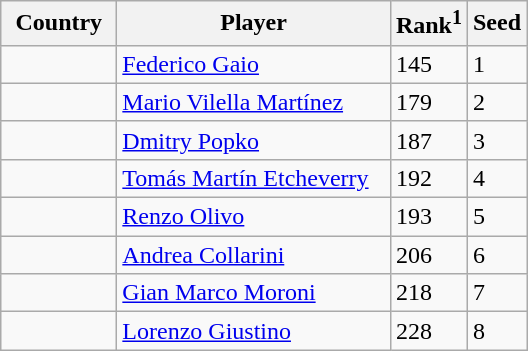<table class="sortable wikitable">
<tr>
<th width="70">Country</th>
<th width="175">Player</th>
<th>Rank<sup>1</sup></th>
<th>Seed</th>
</tr>
<tr>
<td></td>
<td><a href='#'>Federico Gaio</a></td>
<td>145</td>
<td>1</td>
</tr>
<tr>
<td></td>
<td><a href='#'>Mario Vilella Martínez</a></td>
<td>179</td>
<td>2</td>
</tr>
<tr>
<td></td>
<td><a href='#'>Dmitry Popko</a></td>
<td>187</td>
<td>3</td>
</tr>
<tr>
<td></td>
<td><a href='#'>Tomás Martín Etcheverry</a></td>
<td>192</td>
<td>4</td>
</tr>
<tr>
<td></td>
<td><a href='#'>Renzo Olivo</a></td>
<td>193</td>
<td>5</td>
</tr>
<tr>
<td></td>
<td><a href='#'>Andrea Collarini</a></td>
<td>206</td>
<td>6</td>
</tr>
<tr>
<td></td>
<td><a href='#'>Gian Marco Moroni</a></td>
<td>218</td>
<td>7</td>
</tr>
<tr>
<td></td>
<td><a href='#'>Lorenzo Giustino</a></td>
<td>228</td>
<td>8</td>
</tr>
</table>
